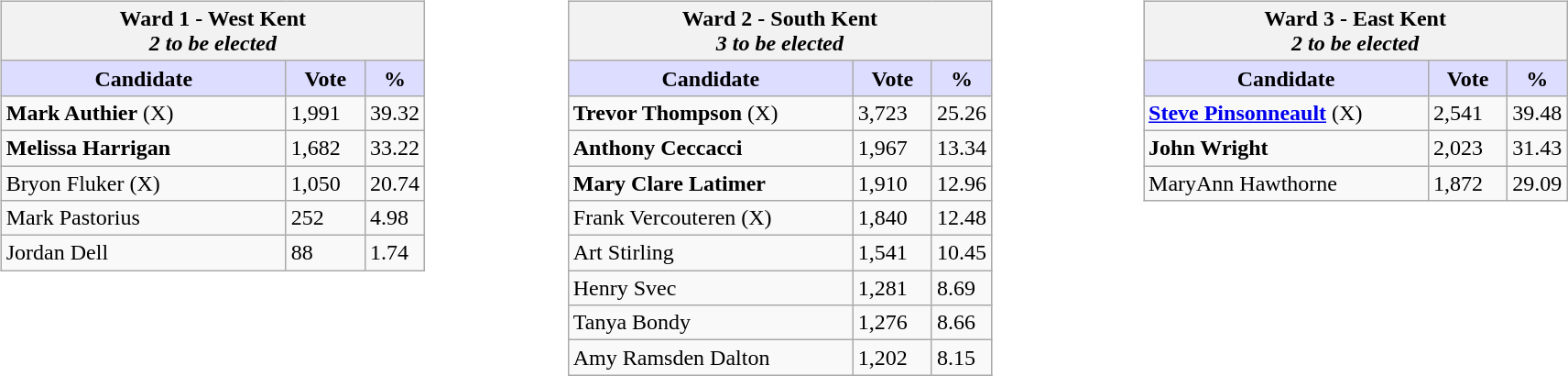<table>
<tr>
<td valign=top width=10%><br><table class=wikitable>
<tr>
<th colspan="3">Ward 1 - West Kent <br> <em>2 to be elected</em></th>
</tr>
<tr>
<th style="background:#ddf; width:200px;">Candidate</th>
<th style="background:#ddf; width:50px;">Vote</th>
<th style="background:#ddf; width:30px;">%</th>
</tr>
<tr>
<td><strong>Mark Authier</strong> (X)</td>
<td>1,991</td>
<td>39.32</td>
</tr>
<tr>
<td><strong>Melissa Harrigan</strong></td>
<td>1,682</td>
<td>33.22</td>
</tr>
<tr>
<td>Bryon Fluker (X)</td>
<td>1,050</td>
<td>20.74</td>
</tr>
<tr>
<td>Mark Pastorius</td>
<td>252</td>
<td>4.98</td>
</tr>
<tr>
<td>Jordan Dell</td>
<td>88</td>
<td>1.74</td>
</tr>
</table>
</td>
<td valign=top width=10%><br><table class=wikitable>
<tr>
<th colspan="3">Ward 2 - South Kent <br> <em>3 to be elected</em></th>
</tr>
<tr>
<th style="background:#ddf; width:200px;">Candidate</th>
<th style="background:#ddf; width:50px;">Vote</th>
<th style="background:#ddf; width:30px;">%</th>
</tr>
<tr>
<td><strong>Trevor Thompson</strong> (X)</td>
<td>3,723</td>
<td>25.26</td>
</tr>
<tr>
<td><strong>Anthony Ceccacci</strong></td>
<td>1,967</td>
<td>13.34</td>
</tr>
<tr>
<td><strong>Mary Clare Latimer</strong></td>
<td>1,910</td>
<td>12.96</td>
</tr>
<tr>
<td>Frank Vercouteren (X)</td>
<td>1,840</td>
<td>12.48</td>
</tr>
<tr>
<td>Art Stirling</td>
<td>1,541</td>
<td>10.45</td>
</tr>
<tr>
<td>Henry Svec</td>
<td>1,281</td>
<td>8.69</td>
</tr>
<tr>
<td>Tanya Bondy</td>
<td>1,276</td>
<td>8.66</td>
</tr>
<tr>
<td>Amy Ramsden Dalton</td>
<td>1,202</td>
<td>8.15</td>
</tr>
</table>
</td>
<td valign=top width=10%><br><table class=wikitable>
<tr>
<th colspan="3">Ward 3 - East Kent <br> <em>2 to be elected</em></th>
</tr>
<tr>
<th style="background:#ddf; width:200px;">Candidate</th>
<th style="background:#ddf; width:50px;">Vote</th>
<th style="background:#ddf; width:30px;">%</th>
</tr>
<tr>
<td><strong><a href='#'>Steve Pinsonneault</a></strong> (X)</td>
<td>2,541</td>
<td>39.48</td>
</tr>
<tr>
<td><strong>John Wright</strong></td>
<td>2,023</td>
<td>31.43</td>
</tr>
<tr>
<td>MaryAnn Hawthorne</td>
<td>1,872</td>
<td>29.09</td>
</tr>
</table>
</td>
</tr>
</table>
